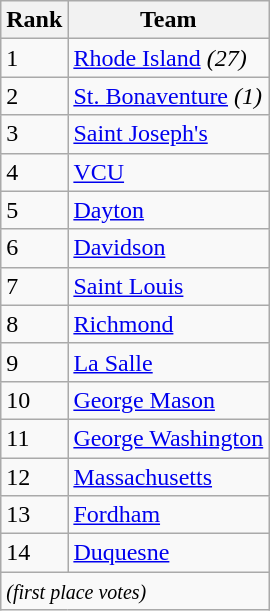<table class=wikitable>
<tr>
<th>Rank</th>
<th>Team</th>
</tr>
<tr>
<td>1</td>
<td><a href='#'>Rhode Island</a> <em>(27)</em></td>
</tr>
<tr>
<td>2</td>
<td><a href='#'>St. Bonaventure</a> <em>(1)</em></td>
</tr>
<tr>
<td>3</td>
<td><a href='#'>Saint Joseph's</a></td>
</tr>
<tr>
<td>4</td>
<td><a href='#'>VCU</a></td>
</tr>
<tr>
<td>5</td>
<td><a href='#'>Dayton</a></td>
</tr>
<tr>
<td>6</td>
<td><a href='#'>Davidson</a></td>
</tr>
<tr>
<td>7</td>
<td><a href='#'>Saint Louis</a></td>
</tr>
<tr>
<td>8</td>
<td><a href='#'>Richmond</a></td>
</tr>
<tr>
<td>9</td>
<td><a href='#'>La Salle</a></td>
</tr>
<tr>
<td>10</td>
<td><a href='#'>George Mason</a></td>
</tr>
<tr>
<td>11</td>
<td><a href='#'>George Washington</a></td>
</tr>
<tr>
<td>12</td>
<td><a href='#'>Massachusetts</a></td>
</tr>
<tr>
<td>13</td>
<td><a href='#'>Fordham</a></td>
</tr>
<tr>
<td>14</td>
<td><a href='#'>Duquesne</a></td>
</tr>
<tr>
<td colspan=3 valign=middle><small><em>(first place votes)</em></small></td>
</tr>
</table>
